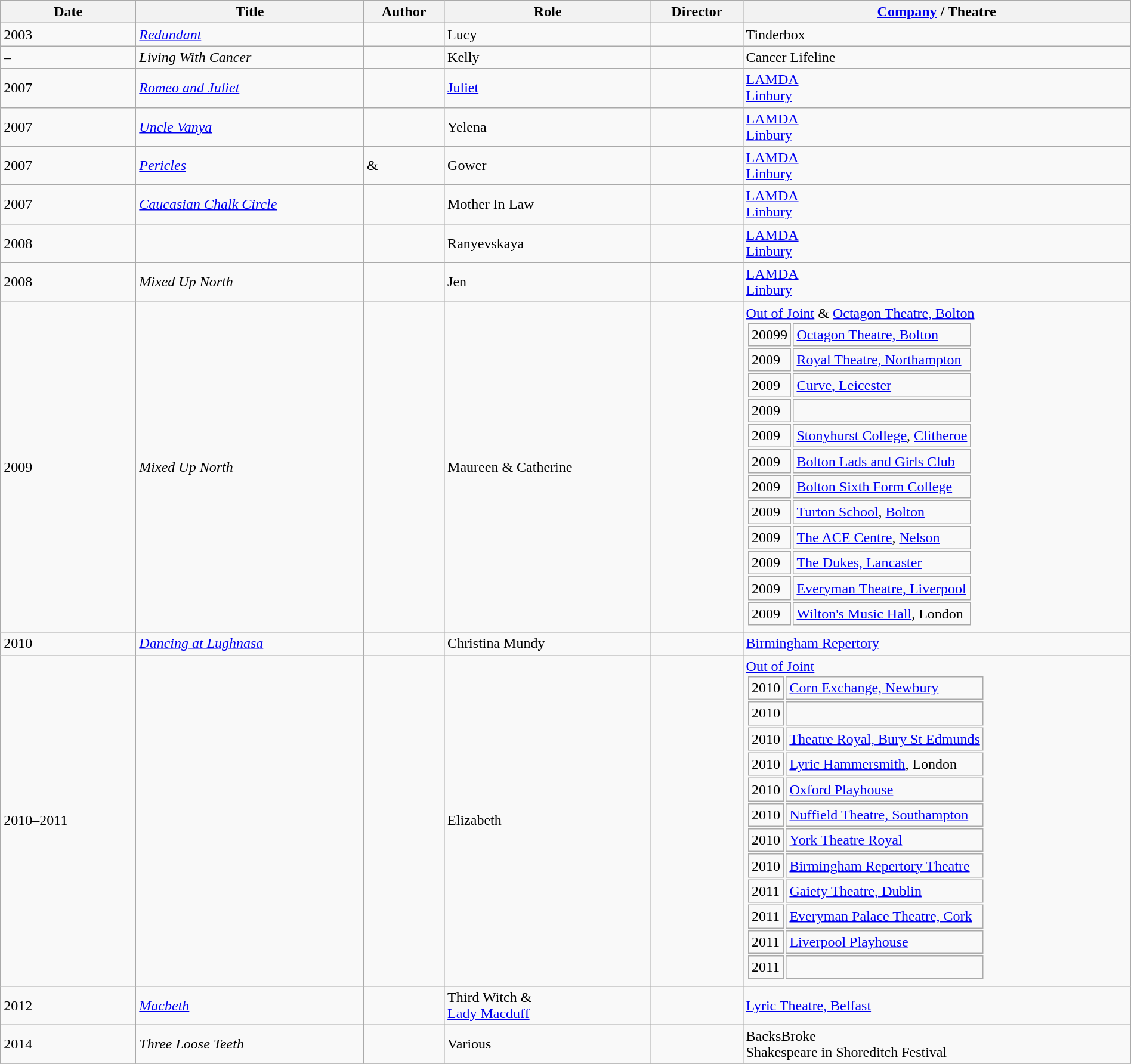<table class="wikitable sortable" style="width:100%">
<tr>
<th style="width: 9em">Date</th>
<th>Title</th>
<th>Author</th>
<th>Role</th>
<th>Director</th>
<th><a href='#'>Company</a> / Theatre</th>
</tr>
<tr id="Redundant">
<td>2003</td>
<td><em><a href='#'>Redundant</a></em></td>
<td></td>
<td>Lucy</td>
<td></td>
<td>Tinderbox</td>
</tr>
<tr id="Living With Cancer">
<td> – </td>
<td><em>Living With Cancer</em></td>
<td></td>
<td>Kelly</td>
<td></td>
<td>Cancer Lifeline</td>
</tr>
<tr id="Romeo and Juliet">
<td>2007</td>
<td><em><a href='#'>Romeo and Juliet</a></em></td>
<td></td>
<td><a href='#'>Juliet</a></td>
<td></td>
<td><a href='#'>LAMDA</a><br><a href='#'>Linbury</a></td>
</tr>
<tr id="Uncle Vanya">
<td>2007</td>
<td><em><a href='#'>Uncle Vanya</a></em></td>
<td></td>
<td>Yelena</td>
<td></td>
<td><a href='#'>LAMDA</a><br><a href='#'>Linbury</a></td>
</tr>
<tr id="Pericles">
<td>2007</td>
<td><em><a href='#'>Pericles</a></em></td>
<td> & </td>
<td>Gower</td>
<td></td>
<td><a href='#'>LAMDA</a><br><a href='#'>Linbury</a></td>
</tr>
<tr id="Caucasian Chalk Circle">
<td>2007</td>
<td><em><a href='#'>Caucasian Chalk Circle</a></em></td>
<td></td>
<td>Mother In Law</td>
<td></td>
<td><a href='#'>LAMDA</a><br><a href='#'>Linbury</a></td>
</tr>
<tr id="The Cherry Orchard">
<td>2008</td>
<td><em></em></td>
<td></td>
<td>Ranyevskaya</td>
<td></td>
<td><a href='#'>LAMDA</a><br><a href='#'>Linbury</a></td>
</tr>
<tr id="Mixed Up North(LAMDA)">
<td>2008</td>
<td><em>Mixed Up North</em></td>
<td></td>
<td>Jen</td>
<td></td>
<td><a href='#'>LAMDA</a><br><a href='#'>Linbury</a></td>
</tr>
<tr id="Mixed Up North">
<td>2009</td>
<td><em>Mixed Up North</em> </td>
<td></td>
<td>Maureen & Catherine</td>
<td></td>
<td><a href='#'>Out of Joint</a> & <a href='#'>Octagon Theatre, Bolton</a><br><table class="mw-collapsible mw-collapsed">
<tr>
<td>20099</td>
<td><a href='#'>Octagon Theatre, Bolton</a></td>
</tr>
<tr>
<td>2009</td>
<td><a href='#'>Royal Theatre, Northampton</a></td>
</tr>
<tr>
<td>2009</td>
<td><a href='#'>Curve, Leicester</a></td>
</tr>
<tr>
<td>2009</td>
<td></td>
</tr>
<tr>
<td>2009</td>
<td><a href='#'>Stonyhurst College</a>, <a href='#'>Clitheroe</a></td>
</tr>
<tr>
<td>2009</td>
<td><a href='#'>Bolton Lads and Girls Club</a></td>
</tr>
<tr>
<td>2009</td>
<td><a href='#'>Bolton Sixth Form College</a></td>
</tr>
<tr>
<td>2009</td>
<td><a href='#'>Turton School</a>, <a href='#'>Bolton</a></td>
</tr>
<tr>
<td>2009</td>
<td><a href='#'>The ACE Centre</a>, <a href='#'>Nelson</a></td>
</tr>
<tr>
<td>2009</td>
<td><a href='#'>The Dukes, Lancaster</a></td>
</tr>
<tr>
<td>2009</td>
<td><a href='#'>Everyman Theatre, Liverpool</a></td>
</tr>
<tr>
<td>2009</td>
<td><a href='#'>Wilton's Music Hall</a>, London</td>
</tr>
<tr>
</tr>
</table>
</td>
</tr>
<tr id="Dancing at Lughnasa">
<td>2010</td>
<td><em><a href='#'>Dancing at Lughnasa</a></em> </td>
<td></td>
<td>Christina Mundy</td>
<td></td>
<td><a href='#'>Birmingham Repertory</a></td>
</tr>
<tr id="The Big Fellah">
<td>2010–2011</td>
<td><em></em> </td>
<td></td>
<td>Elizabeth</td>
<td></td>
<td><a href='#'>Out of Joint</a><br><table class="mw-collapsible mw-collapsed">
<tr>
<td>2010</td>
<td><a href='#'>Corn Exchange, Newbury</a></td>
</tr>
<tr>
<td>2010</td>
<td></td>
</tr>
<tr>
<td>2010</td>
<td><a href='#'>Theatre Royal, Bury St Edmunds</a></td>
</tr>
<tr>
<td>2010</td>
<td><a href='#'>Lyric Hammersmith</a>, London</td>
</tr>
<tr>
<td>2010</td>
<td><a href='#'>Oxford Playhouse</a></td>
</tr>
<tr>
<td>2010</td>
<td><a href='#'>Nuffield Theatre, Southampton</a></td>
</tr>
<tr>
<td>2010</td>
<td><a href='#'>York Theatre Royal</a></td>
</tr>
<tr>
<td>2010</td>
<td><a href='#'>Birmingham Repertory Theatre</a></td>
</tr>
<tr>
<td>2011</td>
<td><a href='#'>Gaiety Theatre, Dublin</a></td>
</tr>
<tr>
<td>2011</td>
<td><a href='#'>Everyman Palace Theatre, Cork</a></td>
</tr>
<tr>
<td>2011</td>
<td><a href='#'>Liverpool Playhouse</a></td>
</tr>
<tr>
<td>2011</td>
<td></td>
</tr>
<tr>
</tr>
</table>
</td>
</tr>
<tr id="Macbeth">
<td>2012</td>
<td><em><a href='#'>Macbeth</a></em> </td>
<td></td>
<td>Third Witch &<br><a href='#'>Lady Macduff</a></td>
<td></td>
<td><a href='#'>Lyric Theatre, Belfast</a></td>
</tr>
<tr id="Three Loose Teeth">
<td>2014</td>
<td><em>Three Loose Teeth</em> </td>
<td></td>
<td>Various</td>
<td></td>
<td>BacksBroke<br>Shakespeare in Shoreditch Festival</td>
</tr>
<tr>
</tr>
</table>
